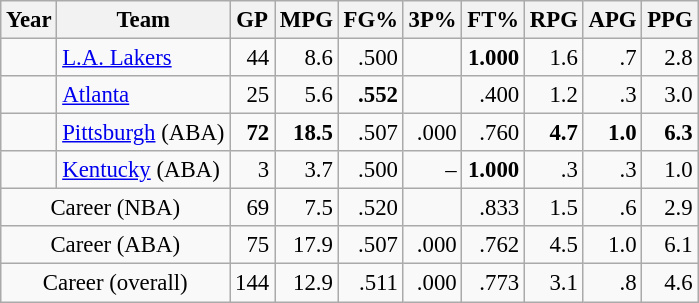<table class="wikitable sortable" style="font-size:95%; text-align:right;">
<tr>
<th>Year</th>
<th>Team</th>
<th>GP</th>
<th>MPG</th>
<th>FG%</th>
<th>3P%</th>
<th>FT%</th>
<th>RPG</th>
<th>APG</th>
<th>PPG</th>
</tr>
<tr>
<td style="text-align:left;"></td>
<td style="text-align:left;"><a href='#'>L.A. Lakers</a></td>
<td>44</td>
<td>8.6</td>
<td>.500</td>
<td></td>
<td><strong>1.000</strong></td>
<td>1.6</td>
<td>.7</td>
<td>2.8</td>
</tr>
<tr>
<td style="text-align:left;"></td>
<td style="text-align:left;"><a href='#'>Atlanta</a></td>
<td>25</td>
<td>5.6</td>
<td><strong>.552</strong></td>
<td></td>
<td>.400</td>
<td>1.2</td>
<td>.3</td>
<td>3.0</td>
</tr>
<tr>
<td style="text-align:left;"></td>
<td style="text-align:left;"><a href='#'>Pittsburgh</a> (ABA)</td>
<td><strong>72</strong></td>
<td><strong>18.5</strong></td>
<td>.507</td>
<td>.000</td>
<td>.760</td>
<td><strong>4.7</strong></td>
<td><strong>1.0</strong></td>
<td><strong>6.3</strong></td>
</tr>
<tr>
<td style="text-align:left;"></td>
<td style="text-align:left;"><a href='#'>Kentucky</a> (ABA)</td>
<td>3</td>
<td>3.7</td>
<td>.500</td>
<td>–</td>
<td><strong>1.000</strong></td>
<td>.3</td>
<td>.3</td>
<td>1.0</td>
</tr>
<tr class="sortbottom">
<td style="text-align:center;" colspan="2">Career (NBA)</td>
<td>69</td>
<td>7.5</td>
<td>.520</td>
<td></td>
<td>.833</td>
<td>1.5</td>
<td>.6</td>
<td>2.9</td>
</tr>
<tr class="sortbottom">
<td style="text-align:center;" colspan="2">Career (ABA)</td>
<td>75</td>
<td>17.9</td>
<td>.507</td>
<td>.000</td>
<td>.762</td>
<td>4.5</td>
<td>1.0</td>
<td>6.1</td>
</tr>
<tr class="sortbottom">
<td style="text-align:center;" colspan="2">Career (overall)</td>
<td>144</td>
<td>12.9</td>
<td>.511</td>
<td>.000</td>
<td>.773</td>
<td>3.1</td>
<td>.8</td>
<td>4.6</td>
</tr>
</table>
